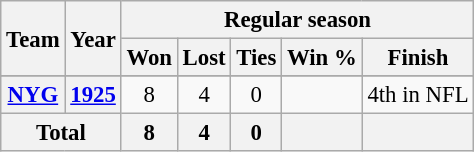<table class="wikitable" style="font-size: 95%; text-align:center;">
<tr>
<th rowspan="2">Team</th>
<th rowspan="2">Year</th>
<th colspan="5">Regular season</th>
</tr>
<tr>
<th>Won</th>
<th>Lost</th>
<th>Ties</th>
<th>Win %</th>
<th>Finish</th>
</tr>
<tr ! style="background:;">
</tr>
<tr>
<th><a href='#'>NYG</a></th>
<th><a href='#'>1925</a></th>
<td>8</td>
<td>4</td>
<td>0</td>
<td></td>
<td>4th in NFL</td>
</tr>
<tr>
<th colspan="2">Total</th>
<th>8</th>
<th>4</th>
<th>0</th>
<th></th>
<th></th>
</tr>
</table>
